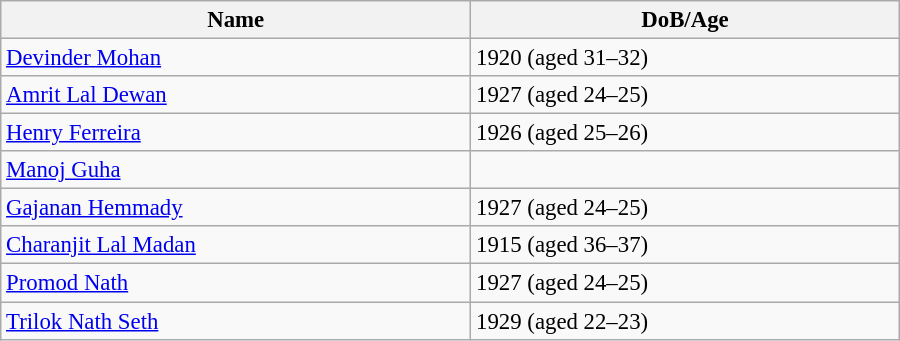<table class="wikitable" style="width:600px; font-size:95%;">
<tr>
<th align="left">Name</th>
<th align="left">DoB/Age</th>
</tr>
<tr>
<td align="left"><a href='#'>Devinder Mohan</a></td>
<td align="left">1920 (aged 31–32)</td>
</tr>
<tr>
<td align="left"><a href='#'>Amrit Lal Dewan</a></td>
<td align="left">1927 (aged 24–25)</td>
</tr>
<tr>
<td align="left"><a href='#'>Henry Ferreira</a></td>
<td align="left">1926 (aged 25–26)</td>
</tr>
<tr>
<td align="left"><a href='#'>Manoj Guha</a></td>
<td align="left"></td>
</tr>
<tr>
<td align="left"><a href='#'>Gajanan Hemmady</a></td>
<td align="left">1927 (aged 24–25)</td>
</tr>
<tr>
<td align="left"><a href='#'>Charanjit Lal Madan</a></td>
<td align="left">1915 (aged 36–37)</td>
</tr>
<tr>
<td align="left"><a href='#'>Promod Nath</a></td>
<td align="left">1927 (aged 24–25)</td>
</tr>
<tr>
<td align="left"><a href='#'>Trilok Nath Seth</a></td>
<td align="left">1929 (aged 22–23)</td>
</tr>
</table>
